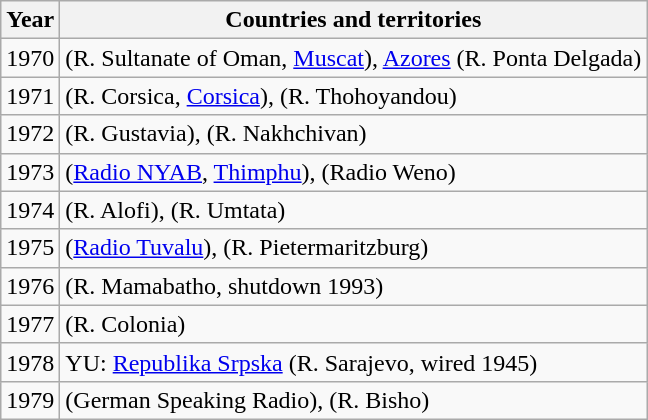<table class="wikitable">
<tr>
<th>Year</th>
<th>Countries and territories</th>
</tr>
<tr>
<td>1970</td>
<td> (R. Sultanate of Oman, <a href='#'>Muscat</a>),  <a href='#'>Azores</a> (R. Ponta Delgada)</td>
</tr>
<tr>
<td>1971</td>
<td> (R. Corsica, <a href='#'>Corsica</a>),  (R. Thohoyandou)</td>
</tr>
<tr>
<td>1972</td>
<td> (R. Gustavia),  (R. Nakhchivan)</td>
</tr>
<tr>
<td>1973</td>
<td> (<a href='#'>Radio NYAB</a>, <a href='#'>Thimphu</a>),  (Radio Weno)</td>
</tr>
<tr>
<td>1974</td>
<td> (R. Alofi),  (R. Umtata)</td>
</tr>
<tr>
<td>1975</td>
<td> (<a href='#'>Radio Tuvalu</a>),  (R. Pietermaritzburg)</td>
</tr>
<tr>
<td>1976</td>
<td> (R. Mamabatho, shutdown 1993)</td>
</tr>
<tr>
<td>1977</td>
<td> (R. Colonia)</td>
</tr>
<tr>
<td>1978</td>
<td> YU: <a href='#'>Republika Srpska</a> (R. Sarajevo, wired 1945)</td>
</tr>
<tr>
<td>1979</td>
<td> (German Speaking Radio),  (R. Bisho)</td>
</tr>
</table>
